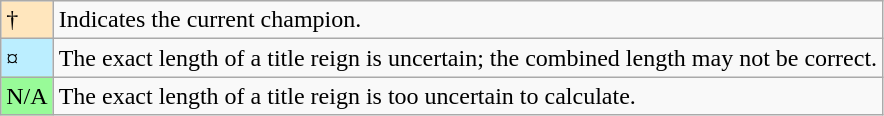<table class="wikitable">
<tr>
<td style="background-color:#ffe6bd">†</td>
<td>Indicates the current champion.</td>
</tr>
<tr>
<td style="background-color:#bbeeff">¤</td>
<td>The exact length of a title reign is uncertain; the combined length may not be correct.</td>
</tr>
<tr>
<td style="background-color:#98FB98">N/A</td>
<td>The exact length of a title reign is too uncertain to calculate.</td>
</tr>
</table>
